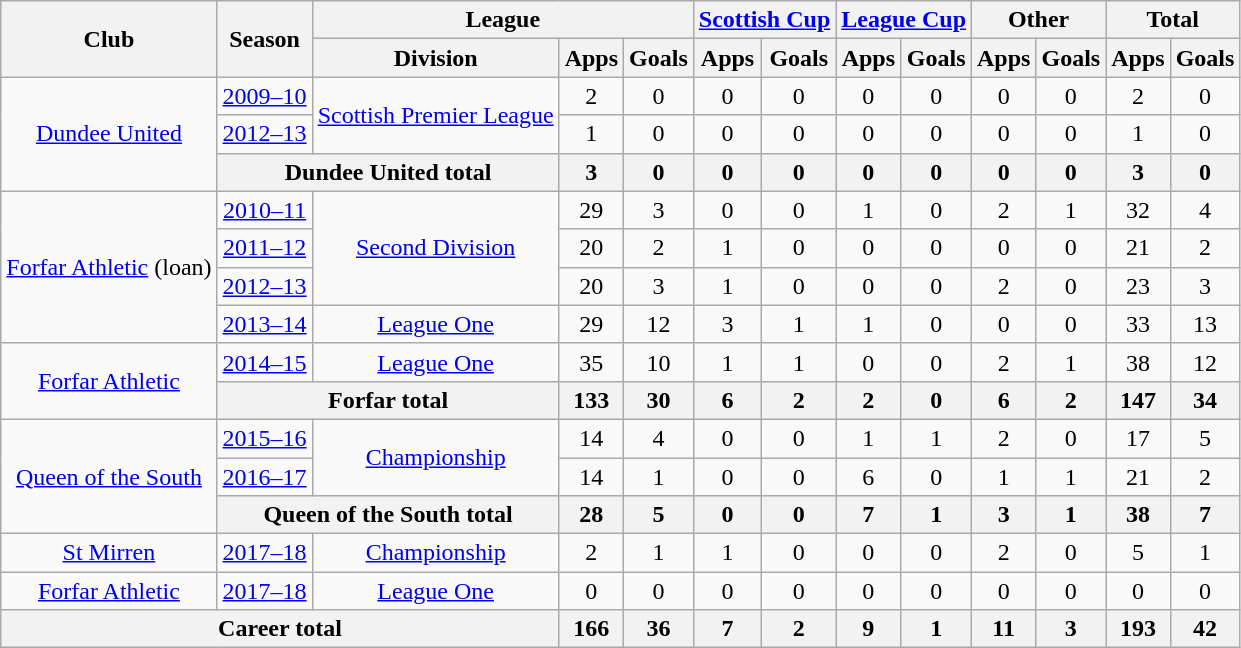<table class="wikitable" style="text-align:center">
<tr>
<th rowspan="2">Club</th>
<th rowspan="2">Season</th>
<th colspan="3">League</th>
<th colspan="2"><a href='#'>Scottish Cup</a></th>
<th colspan="2"><a href='#'>League Cup</a></th>
<th colspan="2">Other</th>
<th colspan="2">Total</th>
</tr>
<tr>
<th>Division</th>
<th>Apps</th>
<th>Goals</th>
<th>Apps</th>
<th>Goals</th>
<th>Apps</th>
<th>Goals</th>
<th>Apps</th>
<th>Goals</th>
<th>Apps</th>
<th>Goals</th>
</tr>
<tr>
<td rowspan="3"><a href='#'>Dundee United</a></td>
<td><a href='#'>2009–10</a></td>
<td rowspan="2"><a href='#'>Scottish Premier League</a></td>
<td>2</td>
<td>0</td>
<td>0</td>
<td>0</td>
<td>0</td>
<td>0</td>
<td>0</td>
<td>0</td>
<td>2</td>
<td>0</td>
</tr>
<tr>
<td><a href='#'>2012–13</a></td>
<td>1</td>
<td>0</td>
<td>0</td>
<td>0</td>
<td>0</td>
<td>0</td>
<td>0</td>
<td>0</td>
<td>1</td>
<td>0</td>
</tr>
<tr>
<th colspan="2">Dundee United total</th>
<th>3</th>
<th>0</th>
<th>0</th>
<th>0</th>
<th>0</th>
<th>0</th>
<th>0</th>
<th>0</th>
<th>3</th>
<th>0</th>
</tr>
<tr>
<td rowspan="4"><a href='#'>Forfar Athletic</a> (loan)</td>
<td><a href='#'>2010–11</a></td>
<td rowspan="3"><a href='#'>Second Division</a></td>
<td>29</td>
<td>3</td>
<td>0</td>
<td>0</td>
<td>1</td>
<td>0</td>
<td>2</td>
<td>1</td>
<td>32</td>
<td>4</td>
</tr>
<tr>
<td><a href='#'>2011–12</a></td>
<td>20</td>
<td>2</td>
<td>1</td>
<td>0</td>
<td>0</td>
<td>0</td>
<td>0</td>
<td>0</td>
<td>21</td>
<td>2</td>
</tr>
<tr>
<td><a href='#'>2012–13</a></td>
<td>20</td>
<td>3</td>
<td>1</td>
<td>0</td>
<td>0</td>
<td>0</td>
<td>2</td>
<td>0</td>
<td>23</td>
<td>3</td>
</tr>
<tr>
<td><a href='#'>2013–14</a></td>
<td><a href='#'>League One</a></td>
<td>29</td>
<td>12</td>
<td>3</td>
<td>1</td>
<td>1</td>
<td>0</td>
<td>0</td>
<td>0</td>
<td>33</td>
<td>13</td>
</tr>
<tr>
<td rowspan="2"><a href='#'>Forfar Athletic</a></td>
<td><a href='#'>2014–15</a></td>
<td><a href='#'>League One</a></td>
<td>35</td>
<td>10</td>
<td>1</td>
<td>1</td>
<td>0</td>
<td>0</td>
<td>2</td>
<td>1</td>
<td>38</td>
<td>12</td>
</tr>
<tr>
<th colspan="2">Forfar total</th>
<th>133</th>
<th>30</th>
<th>6</th>
<th>2</th>
<th>2</th>
<th>0</th>
<th>6</th>
<th>2</th>
<th>147</th>
<th>34</th>
</tr>
<tr>
<td rowspan="3"><a href='#'>Queen of the South</a></td>
<td><a href='#'>2015–16</a></td>
<td rowspan="2"><a href='#'>Championship</a></td>
<td>14</td>
<td>4</td>
<td>0</td>
<td>0</td>
<td>1</td>
<td>1</td>
<td>2</td>
<td>0</td>
<td>17</td>
<td>5</td>
</tr>
<tr>
<td><a href='#'>2016–17</a></td>
<td>14</td>
<td>1</td>
<td>0</td>
<td>0</td>
<td>6</td>
<td>0</td>
<td>1</td>
<td>1</td>
<td>21</td>
<td>2</td>
</tr>
<tr>
<th colspan="2">Queen of the South total</th>
<th>28</th>
<th>5</th>
<th>0</th>
<th>0</th>
<th>7</th>
<th>1</th>
<th>3</th>
<th>1</th>
<th>38</th>
<th>7</th>
</tr>
<tr>
<td><a href='#'>St Mirren</a></td>
<td><a href='#'>2017–18</a></td>
<td><a href='#'>Championship</a></td>
<td>2</td>
<td>1</td>
<td>1</td>
<td>0</td>
<td>0</td>
<td>0</td>
<td>2</td>
<td>0</td>
<td>5</td>
<td>1</td>
</tr>
<tr>
<td><a href='#'>Forfar Athletic</a></td>
<td><a href='#'>2017–18</a></td>
<td><a href='#'>League One</a></td>
<td>0</td>
<td>0</td>
<td>0</td>
<td>0</td>
<td>0</td>
<td>0</td>
<td>0</td>
<td>0</td>
<td>0</td>
<td>0</td>
</tr>
<tr>
<th colspan="3">Career total</th>
<th>166</th>
<th>36</th>
<th>7</th>
<th>2</th>
<th>9</th>
<th>1</th>
<th>11</th>
<th>3</th>
<th>193</th>
<th>42</th>
</tr>
</table>
